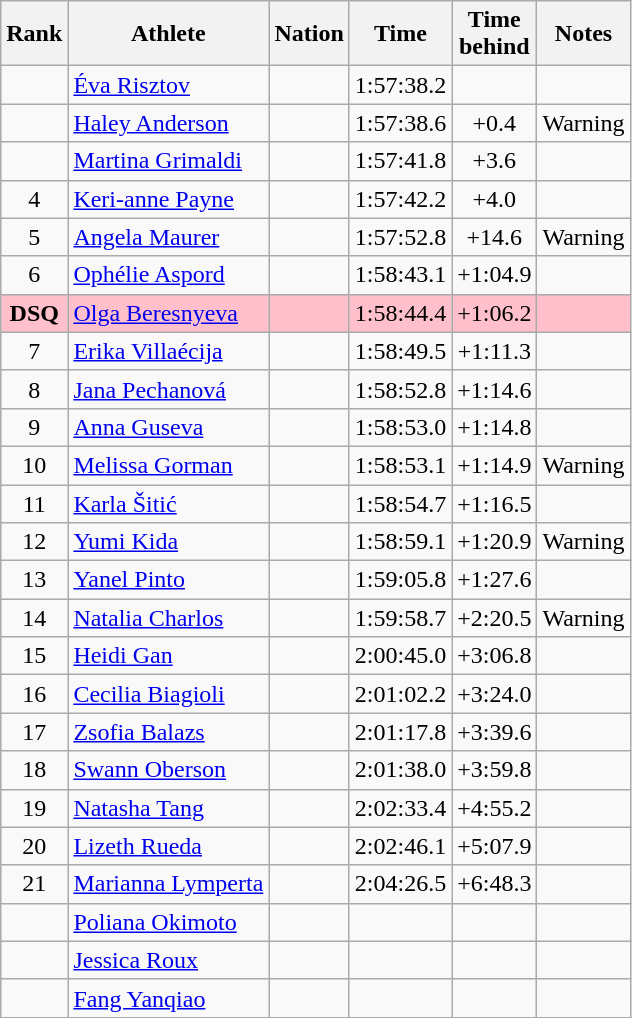<table class="wikitable sortable" style="text-align:center">
<tr>
<th>Rank</th>
<th>Athlete</th>
<th>Nation</th>
<th>Time</th>
<th>Time<br>behind</th>
<th>Notes</th>
</tr>
<tr>
<td></td>
<td align="left"><a href='#'>Éva Risztov</a></td>
<td align="left"></td>
<td>1:57:38.2</td>
<td></td>
<td></td>
</tr>
<tr>
<td></td>
<td align="left"><a href='#'>Haley Anderson</a></td>
<td align="left"></td>
<td>1:57:38.6</td>
<td>+0.4</td>
<td>Warning</td>
</tr>
<tr>
<td></td>
<td align="left"><a href='#'>Martina Grimaldi</a></td>
<td align="left"></td>
<td>1:57:41.8</td>
<td>+3.6</td>
<td></td>
</tr>
<tr>
<td>4</td>
<td align="left"><a href='#'>Keri-anne Payne</a></td>
<td align="left"></td>
<td>1:57:42.2</td>
<td>+4.0</td>
<td></td>
</tr>
<tr>
<td>5</td>
<td align="left"><a href='#'>Angela Maurer</a></td>
<td align="left"></td>
<td>1:57:52.8</td>
<td>+14.6</td>
<td>Warning</td>
</tr>
<tr>
<td>6</td>
<td align="left"><a href='#'>Ophélie Aspord</a></td>
<td align="left"></td>
<td>1:58:43.1</td>
<td>+1:04.9</td>
<td></td>
</tr>
<tr bgcolor=pink>
<td><strong>DSQ</strong></td>
<td align="left"><a href='#'>Olga Beresnyeva</a></td>
<td align="left"></td>
<td>1:58:44.4</td>
<td>+1:06.2</td>
<td></td>
</tr>
<tr>
<td>7</td>
<td align="left"><a href='#'>Erika Villaécija</a></td>
<td align="left"></td>
<td>1:58:49.5</td>
<td>+1:11.3</td>
<td></td>
</tr>
<tr>
<td>8</td>
<td align="left"><a href='#'>Jana Pechanová</a></td>
<td align="left"></td>
<td>1:58:52.8</td>
<td>+1:14.6</td>
<td></td>
</tr>
<tr>
<td>9</td>
<td align="left"><a href='#'>Anna Guseva</a></td>
<td align="left"></td>
<td>1:58:53.0</td>
<td>+1:14.8</td>
<td></td>
</tr>
<tr>
<td>10</td>
<td align="left"><a href='#'>Melissa Gorman</a></td>
<td align="left"></td>
<td>1:58:53.1</td>
<td>+1:14.9</td>
<td>Warning</td>
</tr>
<tr>
<td>11</td>
<td align="left"><a href='#'>Karla Šitić</a></td>
<td align="left"></td>
<td>1:58:54.7</td>
<td>+1:16.5</td>
<td></td>
</tr>
<tr>
<td>12</td>
<td align="left"><a href='#'>Yumi Kida</a></td>
<td align="left"></td>
<td>1:58:59.1</td>
<td>+1:20.9</td>
<td>Warning</td>
</tr>
<tr>
<td>13</td>
<td align="left"><a href='#'>Yanel Pinto</a></td>
<td align="left"></td>
<td>1:59:05.8</td>
<td>+1:27.6</td>
<td></td>
</tr>
<tr>
<td>14</td>
<td align="left"><a href='#'>Natalia Charlos</a></td>
<td align="left"></td>
<td>1:59:58.7</td>
<td>+2:20.5</td>
<td>Warning</td>
</tr>
<tr>
<td>15</td>
<td align="left"><a href='#'>Heidi Gan</a></td>
<td align="left"></td>
<td>2:00:45.0</td>
<td>+3:06.8</td>
<td></td>
</tr>
<tr>
<td>16</td>
<td align="left"><a href='#'>Cecilia Biagioli</a></td>
<td align="left"></td>
<td>2:01:02.2</td>
<td>+3:24.0</td>
<td></td>
</tr>
<tr>
<td>17</td>
<td align="left"><a href='#'>Zsofia Balazs</a></td>
<td align="left"></td>
<td>2:01:17.8</td>
<td>+3:39.6</td>
<td></td>
</tr>
<tr>
<td>18</td>
<td align="left"><a href='#'>Swann Oberson</a></td>
<td align="left"></td>
<td>2:01:38.0</td>
<td>+3:59.8</td>
<td></td>
</tr>
<tr>
<td>19</td>
<td align="left"><a href='#'>Natasha Tang</a></td>
<td align="left"></td>
<td>2:02:33.4</td>
<td>+4:55.2</td>
<td></td>
</tr>
<tr>
<td>20</td>
<td align="left"><a href='#'>Lizeth Rueda</a></td>
<td align="left"></td>
<td>2:02:46.1</td>
<td>+5:07.9</td>
<td></td>
</tr>
<tr>
<td>21</td>
<td align="left"><a href='#'>Marianna Lymperta</a></td>
<td align="left"></td>
<td>2:04:26.5</td>
<td>+6:48.3</td>
<td></td>
</tr>
<tr>
<td></td>
<td align="left"><a href='#'>Poliana Okimoto</a></td>
<td align="left"></td>
<td></td>
<td></td>
<td></td>
</tr>
<tr>
<td></td>
<td align="left"><a href='#'>Jessica Roux</a></td>
<td align="left"></td>
<td></td>
<td></td>
<td></td>
</tr>
<tr>
<td></td>
<td align="left"><a href='#'>Fang Yanqiao</a></td>
<td align="left"></td>
<td></td>
<td></td>
<td></td>
</tr>
</table>
